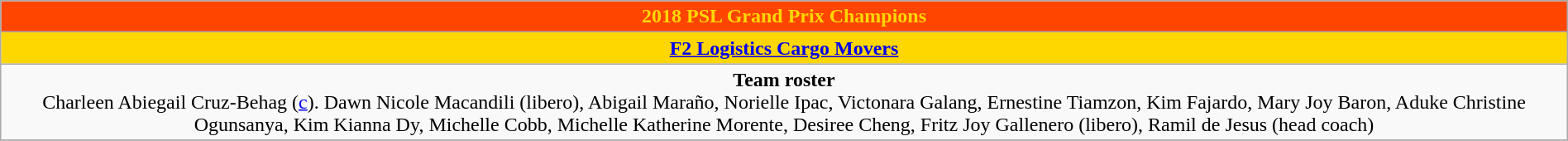<table class=wikitable style="text-align:center; margin:auto;">
<tr>
<th style="background:#FF4500; color:#FFD700;">2018 PSL Grand Prix Champions</th>
</tr>
<tr bgcolor="gold">
<td><strong><a href='#'>F2 Logistics Cargo Movers</a></strong></td>
</tr>
<tr>
<td><strong>Team roster</strong> <br> Charleen Abiegail Cruz-Behag (<a href='#'>c</a>). Dawn Nicole Macandili (libero), Abigail Maraño, Norielle Ipac, Victonara Galang, Ernestine Tiamzon, Kim Fajardo, Mary Joy Baron, Aduke Christine Ogunsanya, Kim Kianna Dy, Michelle Cobb, Michelle Katherine Morente, Desiree Cheng, Fritz Joy Gallenero (libero), Ramil de Jesus (head coach)</td>
</tr>
<tr>
</tr>
</table>
